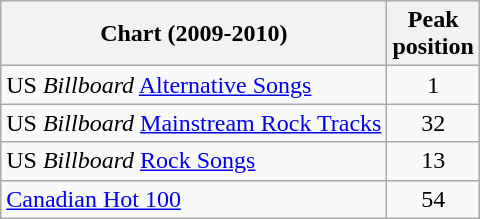<table class="wikitable sortable">
<tr>
<th>Chart (2009-2010)</th>
<th>Peak<br>position</th>
</tr>
<tr>
<td>US <em>Billboard</em> <a href='#'>Alternative Songs</a></td>
<td align="center">1</td>
</tr>
<tr>
<td>US <em>Billboard</em> <a href='#'>Mainstream Rock Tracks</a></td>
<td align="center">32</td>
</tr>
<tr>
<td>US <em>Billboard</em> <a href='#'>Rock Songs</a></td>
<td align="center">13</td>
</tr>
<tr>
<td><a href='#'>Canadian Hot 100</a></td>
<td align="center">54</td>
</tr>
</table>
